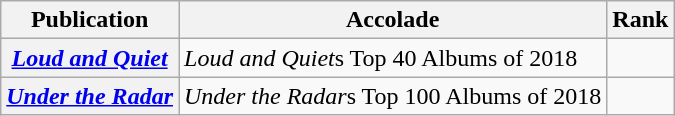<table class="wikitable sortable plainrowheaders">
<tr>
<th scope="col">Publication</th>
<th scope="col">Accolade</th>
<th scope="col">Rank</th>
</tr>
<tr>
<th scope="row"><em><a href='#'>Loud and Quiet</a></em></th>
<td><em>Loud and Quiet</em>s Top 40 Albums of 2018</td>
<td></td>
</tr>
<tr>
<th scope="row"><em><a href='#'>Under the Radar</a></em></th>
<td><em>Under the Radar</em>s Top 100 Albums of 2018</td>
<td></td>
</tr>
</table>
